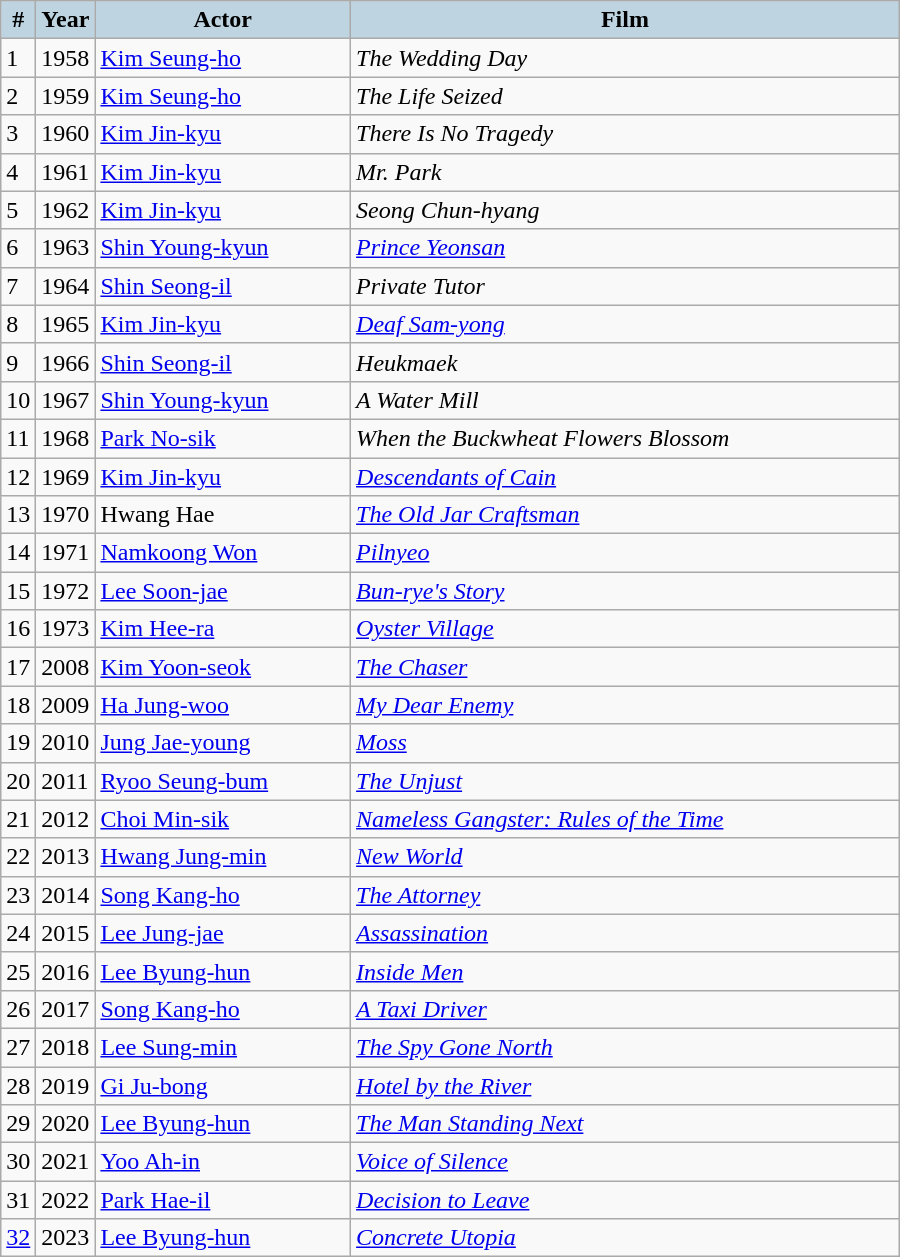<table class="wikitable" style="width:600px">
<tr>
<th style="background:#BED5E1; width:10px">#</th>
<th style="background:#BED5E1; width:10px">Year</th>
<th style="background:#BED5E1;">Actor</th>
<th style="background:#BED5E1;">Film</th>
</tr>
<tr>
<td>1</td>
<td>1958</td>
<td><a href='#'>Kim Seung-ho</a></td>
<td><em>The Wedding Day</em></td>
</tr>
<tr>
<td>2</td>
<td>1959</td>
<td><a href='#'>Kim Seung-ho</a></td>
<td><em>The Life Seized</em></td>
</tr>
<tr>
<td>3</td>
<td>1960</td>
<td><a href='#'>Kim Jin-kyu</a></td>
<td><em>There Is No Tragedy</em></td>
</tr>
<tr>
<td>4</td>
<td>1961</td>
<td><a href='#'>Kim Jin-kyu</a></td>
<td><em>Mr. Park</em></td>
</tr>
<tr>
<td>5</td>
<td>1962</td>
<td><a href='#'>Kim Jin-kyu</a></td>
<td><em>Seong Chun-hyang</em></td>
</tr>
<tr>
<td>6</td>
<td>1963</td>
<td><a href='#'>Shin Young-kyun</a></td>
<td><em><a href='#'>Prince Yeonsan</a></em></td>
</tr>
<tr>
<td>7</td>
<td>1964</td>
<td><a href='#'>Shin Seong-il</a></td>
<td><em>Private Tutor</em></td>
</tr>
<tr>
<td>8</td>
<td>1965</td>
<td><a href='#'>Kim Jin-kyu</a></td>
<td><em><a href='#'>Deaf Sam-yong</a></em></td>
</tr>
<tr>
<td>9</td>
<td>1966</td>
<td><a href='#'>Shin Seong-il</a></td>
<td><em>Heukmaek</em></td>
</tr>
<tr>
<td>10</td>
<td>1967</td>
<td><a href='#'>Shin Young-kyun</a></td>
<td><em>A Water Mill</em></td>
</tr>
<tr>
<td>11</td>
<td>1968</td>
<td><a href='#'>Park No-sik</a></td>
<td><em>When the Buckwheat Flowers Blossom</em></td>
</tr>
<tr>
<td>12</td>
<td>1969</td>
<td><a href='#'>Kim Jin-kyu</a></td>
<td><em><a href='#'>Descendants of Cain</a></em></td>
</tr>
<tr>
<td>13</td>
<td>1970</td>
<td>Hwang Hae</td>
<td><em><a href='#'>The Old Jar Craftsman</a></em></td>
</tr>
<tr>
<td>14</td>
<td>1971</td>
<td><a href='#'>Namkoong Won</a></td>
<td><em><a href='#'>Pilnyeo</a></em></td>
</tr>
<tr>
<td>15</td>
<td>1972</td>
<td><a href='#'>Lee Soon-jae</a></td>
<td><em><a href='#'>Bun-rye's Story</a></em></td>
</tr>
<tr>
<td>16</td>
<td>1973</td>
<td><a href='#'>Kim Hee-ra</a></td>
<td><em><a href='#'>Oyster Village</a></em></td>
</tr>
<tr>
<td>17</td>
<td>2008</td>
<td><a href='#'>Kim Yoon-seok</a></td>
<td><em><a href='#'>The Chaser</a></em></td>
</tr>
<tr>
<td>18</td>
<td>2009</td>
<td><a href='#'>Ha Jung-woo</a></td>
<td><em><a href='#'>My Dear Enemy</a></em></td>
</tr>
<tr>
<td>19</td>
<td>2010</td>
<td><a href='#'>Jung Jae-young</a></td>
<td><em><a href='#'>Moss</a></em></td>
</tr>
<tr>
<td>20</td>
<td>2011</td>
<td><a href='#'>Ryoo Seung-bum</a></td>
<td><em><a href='#'>The Unjust</a></em></td>
</tr>
<tr>
<td>21</td>
<td>2012</td>
<td><a href='#'>Choi Min-sik</a></td>
<td><em><a href='#'>Nameless Gangster: Rules of the Time</a></em></td>
</tr>
<tr>
<td>22</td>
<td>2013</td>
<td><a href='#'>Hwang Jung-min</a></td>
<td><em><a href='#'>New World</a></em></td>
</tr>
<tr>
<td>23</td>
<td>2014</td>
<td><a href='#'>Song Kang-ho</a></td>
<td><em><a href='#'>The Attorney</a></em></td>
</tr>
<tr>
<td>24</td>
<td>2015</td>
<td><a href='#'>Lee Jung-jae</a></td>
<td><em><a href='#'>Assassination</a></em></td>
</tr>
<tr>
<td>25</td>
<td>2016</td>
<td><a href='#'>Lee Byung-hun</a></td>
<td><em><a href='#'>Inside Men</a></em></td>
</tr>
<tr>
<td>26</td>
<td>2017</td>
<td><a href='#'>Song Kang-ho</a></td>
<td><em><a href='#'>A Taxi Driver</a></em></td>
</tr>
<tr>
<td>27</td>
<td>2018</td>
<td><a href='#'>Lee Sung-min</a></td>
<td><em><a href='#'>The Spy Gone North</a></em></td>
</tr>
<tr>
<td>28</td>
<td>2019</td>
<td><a href='#'>Gi Ju-bong</a></td>
<td><em><a href='#'>Hotel by the River</a></em></td>
</tr>
<tr>
<td>29</td>
<td>2020</td>
<td><a href='#'>Lee Byung-hun</a></td>
<td><em><a href='#'>The Man Standing Next</a></em></td>
</tr>
<tr>
<td>30</td>
<td>2021</td>
<td><a href='#'>Yoo Ah-in</a></td>
<td><em><a href='#'>Voice of Silence</a></em></td>
</tr>
<tr>
<td>31</td>
<td>2022</td>
<td><a href='#'>Park Hae-il</a></td>
<td><em><a href='#'>Decision to Leave</a></em></td>
</tr>
<tr>
<td><a href='#'>32</a></td>
<td>2023</td>
<td><a href='#'>Lee Byung-hun</a></td>
<td><em><a href='#'>Concrete Utopia</a></em></td>
</tr>
</table>
